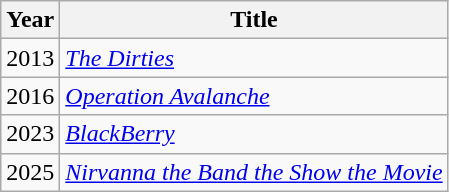<table class="wikitable">
<tr>
<th>Year</th>
<th>Title</th>
</tr>
<tr>
<td>2013</td>
<td><em><a href='#'>The Dirties</a></em></td>
</tr>
<tr>
<td>2016</td>
<td><em><a href='#'>Operation Avalanche</a></em></td>
</tr>
<tr>
<td>2023</td>
<td><em><a href='#'>BlackBerry</a></em></td>
</tr>
<tr>
<td>2025</td>
<td><em><a href='#'>Nirvanna the Band the Show the Movie</a></em></td>
</tr>
</table>
